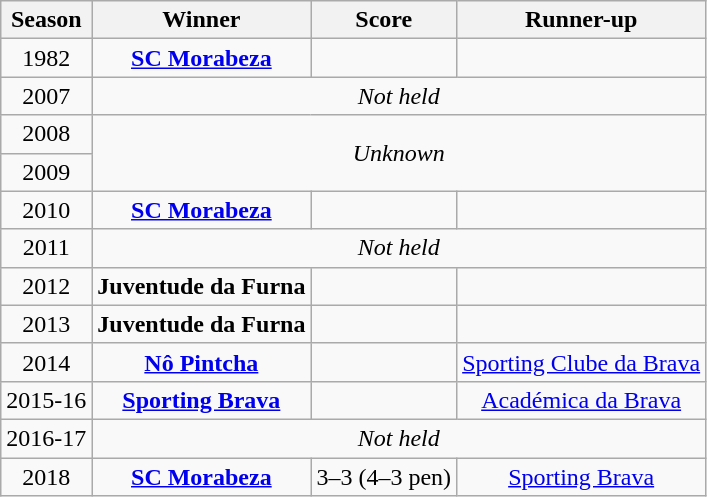<table class="wikitable" style="text-align: center; font-size:100%">
<tr>
<th>Season</th>
<th>Winner</th>
<th>Score</th>
<th>Runner-up</th>
</tr>
<tr>
<td>1982</td>
<td><strong><a href='#'>SC Morabeza</a></strong></td>
<td></td>
<td></td>
</tr>
<tr>
<td>2007</td>
<td colspan=3><em>Not held</em></td>
</tr>
<tr>
<td>2008</td>
<td rowspan=2 colspan=3><em>Unknown</em></td>
</tr>
<tr>
<td>2009</td>
</tr>
<tr>
<td>2010</td>
<td><strong><a href='#'>SC Morabeza</a></strong></td>
<td></td>
<td></td>
</tr>
<tr>
<td>2011</td>
<td colspan=3><em>Not held</em></td>
</tr>
<tr>
<td>2012</td>
<td><strong>Juventude da Furna</strong></td>
<td></td>
<td></td>
</tr>
<tr>
<td>2013</td>
<td><strong>Juventude da Furna</strong></td>
<td></td>
<td></td>
</tr>
<tr>
<td>2014</td>
<td><strong><a href='#'>Nô Pintcha</a></strong></td>
<td></td>
<td><a href='#'>Sporting Clube da Brava</a></td>
</tr>
<tr>
<td>2015-16</td>
<td><strong><a href='#'>Sporting Brava</a></strong></td>
<td></td>
<td><a href='#'>Académica da Brava</a></td>
</tr>
<tr>
<td>2016-17</td>
<td colspan=3><em>Not held</em></td>
</tr>
<tr>
<td>2018</td>
<td><strong><a href='#'>SC Morabeza</a></strong></td>
<td>3–3 (4–3 pen)</td>
<td><a href='#'>Sporting Brava</a></td>
</tr>
</table>
